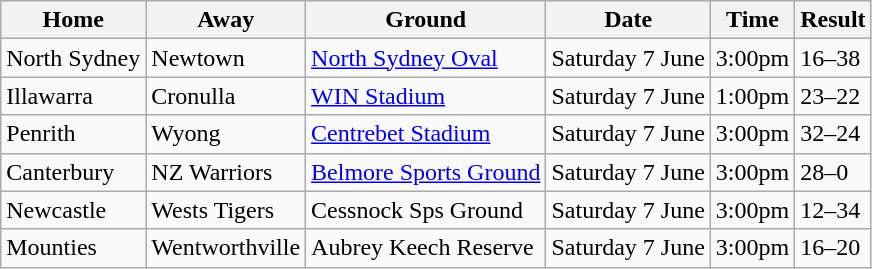<table class="wikitable">
<tr>
<th>Home</th>
<th>Away</th>
<th>Ground</th>
<th>Date</th>
<th>Time</th>
<th>Result</th>
</tr>
<tr>
<td>North Sydney</td>
<td>Newtown</td>
<td><a href='#'>North Sydney Oval</a></td>
<td>Saturday 7 June</td>
<td>3:00pm</td>
<td>16–38</td>
</tr>
<tr>
<td>Illawarra</td>
<td>Cronulla</td>
<td><a href='#'>WIN Stadium</a></td>
<td>Saturday 7 June</td>
<td>1:00pm</td>
<td>23–22</td>
</tr>
<tr>
<td>Penrith</td>
<td>Wyong</td>
<td><a href='#'>Centrebet Stadium</a></td>
<td>Saturday 7 June</td>
<td>3:00pm</td>
<td>32–24</td>
</tr>
<tr>
<td>Canterbury</td>
<td>NZ Warriors</td>
<td><a href='#'>Belmore Sports Ground</a></td>
<td>Saturday 7 June</td>
<td>3:00pm</td>
<td>28–0</td>
</tr>
<tr>
<td>Newcastle</td>
<td>Wests Tigers</td>
<td>Cessnock Sps Ground</td>
<td>Saturday 7 June</td>
<td>3:00pm</td>
<td>12–34</td>
</tr>
<tr>
<td>Mounties</td>
<td>Wentworthville</td>
<td>Aubrey Keech Reserve</td>
<td>Saturday 7 June</td>
<td>3:00pm</td>
<td>16–20</td>
</tr>
</table>
